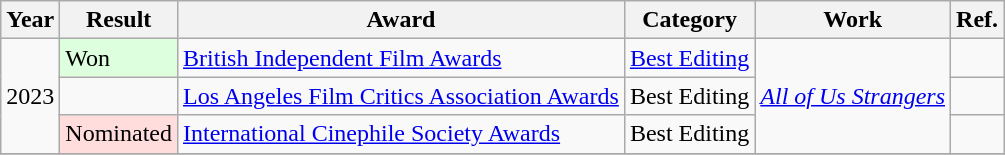<table class="wikitable">
<tr>
<th>Year</th>
<th>Result</th>
<th>Award</th>
<th>Category</th>
<th>Work</th>
<th>Ref.</th>
</tr>
<tr>
<td rowspan="3">2023</td>
<td style="background: #ddffdd">Won</td>
<td><a href='#'>British Independent Film Awards</a></td>
<td><a href='#'>Best Editing</a></td>
<td rowspan="3"><em><a href='#'>All of Us Strangers</a></em></td>
<td></td>
</tr>
<tr>
<td></td>
<td><a href='#'>Los Angeles Film Critics Association Awards</a></td>
<td>Best Editing</td>
<td></td>
</tr>
<tr>
<td style="background: #ffdddd">Nominated</td>
<td><a href='#'>International Cinephile Society Awards</a></td>
<td>Best Editing</td>
<td></td>
</tr>
<tr>
</tr>
</table>
